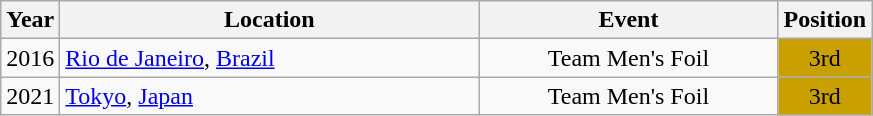<table class="wikitable" style="text-align:center;">
<tr>
<th>Year</th>
<th style="width:17em">Location</th>
<th style="width:12em">Event</th>
<th>Position</th>
</tr>
<tr>
<td>2016</td>
<td rowspan="1" align="left"> <a href='#'>Rio de Janeiro</a>, <a href='#'>Brazil</a></td>
<td>Team Men's Foil</td>
<td bgcolor="caramel">3rd</td>
</tr>
<tr>
<td>2021</td>
<td rowspan="1" align="left"> <a href='#'>Tokyo</a>, <a href='#'>Japan</a></td>
<td>Team Men's Foil</td>
<td bgcolor="caramel">3rd</td>
</tr>
</table>
